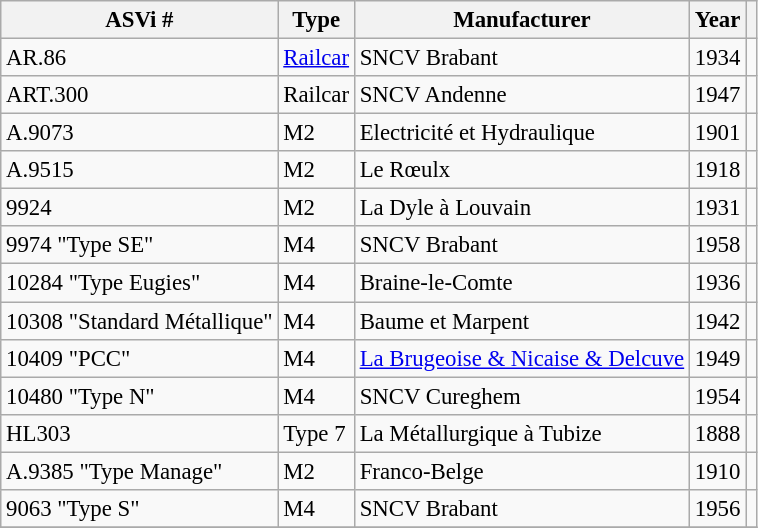<table class="wikitable" style="font-size: 95%;">
<tr>
<th>ASVi #</th>
<th>Type</th>
<th>Manufacturer</th>
<th>Year</th>
<th></th>
</tr>
<tr>
<td>AR.86</td>
<td><a href='#'>Railcar</a></td>
<td>SNCV Brabant</td>
<td>1934</td>
<td></td>
</tr>
<tr>
<td>ART.300</td>
<td>Railcar</td>
<td>SNCV Andenne</td>
<td>1947</td>
<td></td>
</tr>
<tr>
<td>A.9073</td>
<td>M2</td>
<td>Electricité et Hydraulique</td>
<td>1901</td>
<td></td>
</tr>
<tr>
<td>A.9515</td>
<td>M2</td>
<td>Le Rœulx</td>
<td>1918</td>
<td></td>
</tr>
<tr>
<td>9924</td>
<td>M2</td>
<td>La Dyle à Louvain</td>
<td>1931</td>
<td></td>
</tr>
<tr>
<td>9974 "Type SE"</td>
<td>M4</td>
<td>SNCV Brabant</td>
<td>1958</td>
<td></td>
</tr>
<tr>
<td>10284 "Type Eugies"</td>
<td>M4</td>
<td>Braine-le-Comte</td>
<td>1936</td>
<td></td>
</tr>
<tr>
<td>10308 "Standard Métallique"</td>
<td>M4</td>
<td>Baume et Marpent</td>
<td>1942</td>
<td></td>
</tr>
<tr>
<td>10409 "PCC"</td>
<td>M4</td>
<td><a href='#'>La Brugeoise & Nicaise & Delcuve</a></td>
<td>1949</td>
<td></td>
</tr>
<tr>
<td>10480 "Type N"</td>
<td>M4</td>
<td>SNCV Cureghem</td>
<td>1954</td>
<td></td>
</tr>
<tr>
<td>HL303</td>
<td>Type 7</td>
<td>La Métallurgique à Tubize</td>
<td>1888</td>
<td></td>
</tr>
<tr>
<td>A.9385 "Type Manage"</td>
<td>M2</td>
<td>Franco-Belge</td>
<td>1910</td>
<td></td>
</tr>
<tr>
<td>9063 "Type S"</td>
<td>M4</td>
<td>SNCV Brabant</td>
<td>1956</td>
<td></td>
</tr>
<tr>
</tr>
</table>
